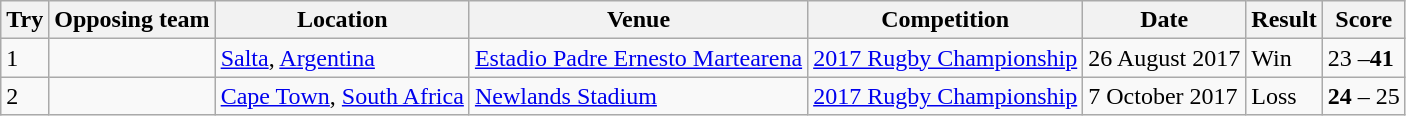<table class="wikitable" style="font-size:100%">
<tr>
<th>Try</th>
<th>Opposing team</th>
<th>Location</th>
<th>Venue</th>
<th>Competition</th>
<th>Date</th>
<th>Result</th>
<th>Score</th>
</tr>
<tr>
<td>1</td>
<td></td>
<td><a href='#'>Salta</a>, <a href='#'>Argentina</a></td>
<td><a href='#'>Estadio Padre Ernesto Martearena</a></td>
<td><a href='#'>2017 Rugby Championship</a></td>
<td>26 August 2017</td>
<td>Win</td>
<td>23 –<strong>41</strong></td>
</tr>
<tr>
<td>2</td>
<td></td>
<td><a href='#'>Cape Town</a>, <a href='#'>South Africa</a></td>
<td><a href='#'>Newlands Stadium</a></td>
<td><a href='#'>2017 Rugby Championship</a></td>
<td>7 October 2017</td>
<td>Loss</td>
<td><strong>24</strong> – 25</td>
</tr>
</table>
